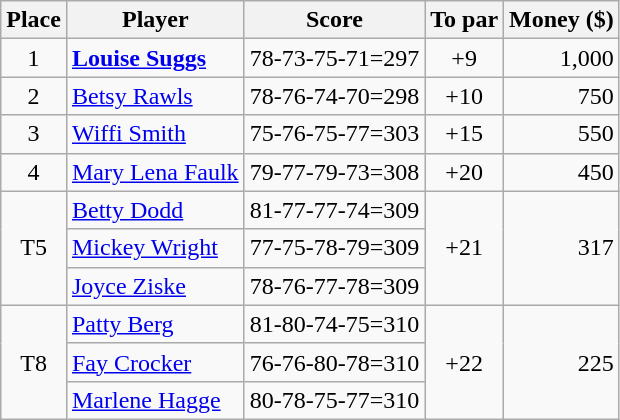<table class="wikitable">
<tr>
<th>Place</th>
<th>Player</th>
<th>Score</th>
<th>To par</th>
<th>Money ($)</th>
</tr>
<tr>
<td align=center>1</td>
<td> <strong><a href='#'>Louise Suggs</a></strong></td>
<td>78-73-75-71=297</td>
<td align=center>+9</td>
<td align=right>1,000</td>
</tr>
<tr>
<td align=center>2</td>
<td> <a href='#'>Betsy Rawls</a></td>
<td>78-76-74-70=298</td>
<td align=center>+10</td>
<td align=right>750</td>
</tr>
<tr>
<td align=center>3</td>
<td> <a href='#'>Wiffi Smith</a></td>
<td>75-76-75-77=303</td>
<td align=center>+15</td>
<td align=right>550</td>
</tr>
<tr>
<td align=center>4</td>
<td> <a href='#'>Mary Lena Faulk</a></td>
<td>79-77-79-73=308</td>
<td align=center>+20</td>
<td align=right>450</td>
</tr>
<tr>
<td align=center rowspan=3>T5</td>
<td> <a href='#'>Betty Dodd</a></td>
<td>81-77-77-74=309</td>
<td align=center rowspan=3>+21</td>
<td align=right rowspan=3>317</td>
</tr>
<tr>
<td> <a href='#'>Mickey Wright</a></td>
<td>77-75-78-79=309</td>
</tr>
<tr>
<td> <a href='#'>Joyce Ziske</a></td>
<td>78-76-77-78=309</td>
</tr>
<tr>
<td align=center rowspan=3>T8</td>
<td> <a href='#'>Patty Berg</a></td>
<td>81-80-74-75=310</td>
<td align=center rowspan=3>+22</td>
<td align=right rowspan=3>225</td>
</tr>
<tr>
<td> <a href='#'>Fay Crocker</a></td>
<td>76-76-80-78=310</td>
</tr>
<tr>
<td> <a href='#'>Marlene Hagge</a></td>
<td>80-78-75-77=310</td>
</tr>
</table>
